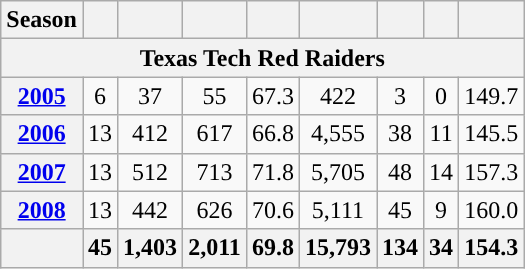<table class="wikitable" style="text-align:center;">
<tr>
<th>Season</th>
<th></th>
<th></th>
<th></th>
<th></th>
<th></th>
<th></th>
<th></th>
<th></th>
</tr>
<tr>
<th colspan="9">Texas Tech Red Raiders</th>
</tr>
<tr>
<th><a href='#'>2005</a></th>
<td>6</td>
<td>37</td>
<td>55</td>
<td>67.3</td>
<td>422</td>
<td>3</td>
<td>0</td>
<td>149.7</td>
</tr>
<tr>
<th><a href='#'>2006</a></th>
<td>13</td>
<td>412</td>
<td>617</td>
<td>66.8</td>
<td>4,555</td>
<td>38</td>
<td>11</td>
<td>145.5</td>
</tr>
<tr>
<th><a href='#'>2007</a></th>
<td>13</td>
<td>512</td>
<td>713</td>
<td>71.8</td>
<td>5,705</td>
<td>48</td>
<td>14</td>
<td>157.3</td>
</tr>
<tr>
<th><a href='#'>2008</a></th>
<td>13</td>
<td>442</td>
<td>626</td>
<td>70.6</td>
<td>5,111</td>
<td>45</td>
<td>9</td>
<td>160.0</td>
</tr>
<tr>
<th></th>
<th>45</th>
<th>1,403</th>
<th>2,011</th>
<th>69.8</th>
<th>15,793</th>
<th>134</th>
<th>34</th>
<th>154.3</th>
</tr>
</table>
